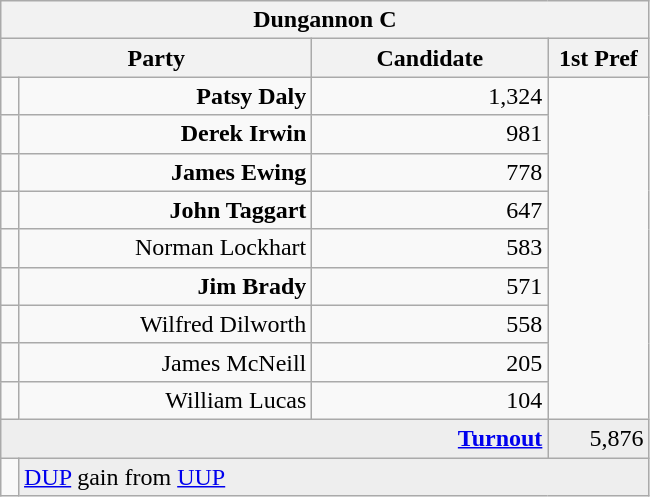<table class="wikitable">
<tr>
<th colspan="4" align="center">Dungannon C</th>
</tr>
<tr>
<th colspan="2" align="center" width=200>Party</th>
<th width=150>Candidate</th>
<th width=60>1st Pref</th>
</tr>
<tr>
<td></td>
<td align="right"><strong>Patsy Daly</strong></td>
<td align="right">1,324</td>
</tr>
<tr>
<td></td>
<td align="right"><strong>Derek Irwin</strong></td>
<td align="right">981</td>
</tr>
<tr>
<td></td>
<td align="right"><strong>James Ewing</strong></td>
<td align="right">778</td>
</tr>
<tr>
<td></td>
<td align="right"><strong>John Taggart</strong></td>
<td align="right">647</td>
</tr>
<tr>
<td></td>
<td align="right">Norman Lockhart</td>
<td align="right">583</td>
</tr>
<tr>
<td></td>
<td align="right"><strong>Jim Brady</strong></td>
<td align="right">571</td>
</tr>
<tr>
<td></td>
<td align="right">Wilfred Dilworth</td>
<td align="right">558</td>
</tr>
<tr>
<td></td>
<td align="right">James McNeill</td>
<td align="right">205</td>
</tr>
<tr>
<td></td>
<td align="right">William Lucas</td>
<td align="right">104</td>
</tr>
<tr bgcolor="EEEEEE">
<td colspan=3 align="right"><strong><a href='#'>Turnout</a></strong></td>
<td align="right">5,876</td>
</tr>
<tr>
<td bgcolor=></td>
<td colspan=3 bgcolor="EEEEEE"><a href='#'>DUP</a> gain from <a href='#'>UUP</a></td>
</tr>
</table>
